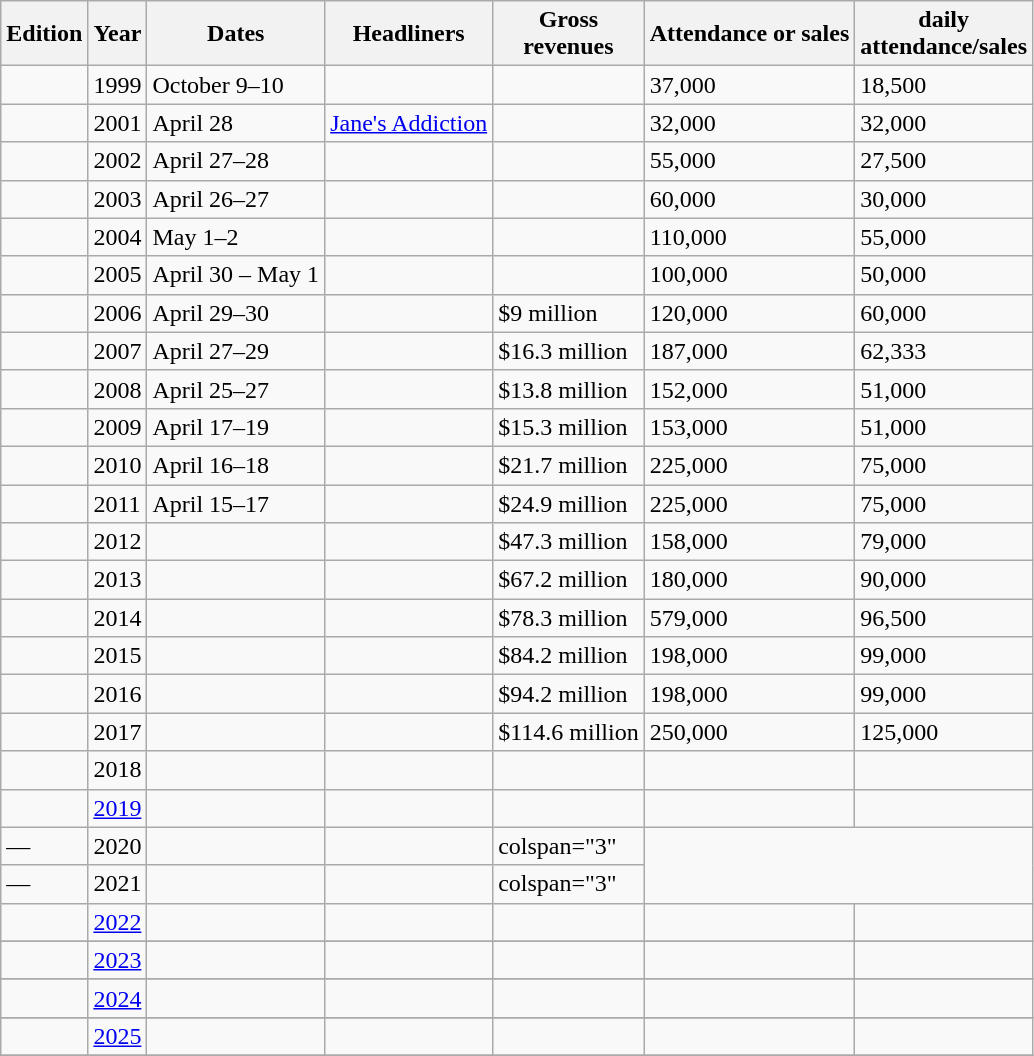<table class="wikitable sortable">
<tr>
<th>Edition</th>
<th>Year</th>
<th>Dates</th>
<th class="unsortable">Headliners</th>
<th>Gross<br> revenues</th>
<th>Attendance or sales</th>
<th> daily<br> attendance/sales</th>
</tr>
<tr>
<td></td>
<td>1999</td>
<td>October 9–10</td>
<td></td>
<td></td>
<td>37,000 </td>
<td>18,500 </td>
</tr>
<tr>
<td></td>
<td>2001</td>
<td>April 28</td>
<td><a href='#'>Jane's Addiction</a></td>
<td></td>
<td>32,000 </td>
<td>32,000</td>
</tr>
<tr>
<td></td>
<td>2002</td>
<td>April 27–28</td>
<td></td>
<td></td>
<td>55,000 </td>
<td>27,500 </td>
</tr>
<tr>
<td></td>
<td>2003</td>
<td>April 26–27</td>
<td></td>
<td></td>
<td>60,000 </td>
<td>30,000 </td>
</tr>
<tr>
<td></td>
<td>2004</td>
<td>May 1–2</td>
<td></td>
<td></td>
<td>110,000 </td>
<td>55,000 </td>
</tr>
<tr>
<td></td>
<td>2005</td>
<td>April 30 – May 1</td>
<td></td>
<td></td>
<td>100,000 </td>
<td>50,000 </td>
</tr>
<tr>
<td></td>
<td>2006</td>
<td>April 29–30</td>
<td></td>
<td>$9 million</td>
<td>120,000 </td>
<td>60,000 </td>
</tr>
<tr>
<td></td>
<td>2007</td>
<td>April 27–29</td>
<td></td>
<td>$16.3 million</td>
<td>187,000 </td>
<td>62,333 </td>
</tr>
<tr>
<td></td>
<td>2008</td>
<td>April 25–27</td>
<td></td>
<td>$13.8 million</td>
<td>152,000 </td>
<td>51,000 </td>
</tr>
<tr>
<td></td>
<td>2009</td>
<td>April 17–19</td>
<td></td>
<td>$15.3 million</td>
<td>153,000 </td>
<td>51,000 </td>
</tr>
<tr>
<td></td>
<td>2010</td>
<td>April 16–18</td>
<td></td>
<td>$21.7 million</td>
<td>225,000 </td>
<td>75,000</td>
</tr>
<tr>
<td></td>
<td>2011</td>
<td>April 15–17</td>
<td></td>
<td>$24.9 million</td>
<td>225,000 </td>
<td>75,000</td>
</tr>
<tr>
<td></td>
<td>2012</td>
<td></td>
<td></td>
<td>$47.3 million</td>
<td>158,000 </td>
<td>79,000 </td>
</tr>
<tr>
<td></td>
<td>2013</td>
<td></td>
<td></td>
<td>$67.2 million</td>
<td>180,000 </td>
<td>90,000 </td>
</tr>
<tr>
<td></td>
<td>2014</td>
<td></td>
<td></td>
<td>$78.3 million</td>
<td>579,000 </td>
<td>96,500 </td>
</tr>
<tr>
<td></td>
<td>2015</td>
<td></td>
<td></td>
<td>$84.2 million</td>
<td>198,000 </td>
<td>99,000 </td>
</tr>
<tr>
<td></td>
<td>2016</td>
<td></td>
<td></td>
<td>$94.2 million</td>
<td>198,000 </td>
<td>99,000 </td>
</tr>
<tr>
<td></td>
<td>2017</td>
<td></td>
<td></td>
<td>$114.6 million</td>
<td>250,000 </td>
<td>125,000</td>
</tr>
<tr>
<td></td>
<td>2018</td>
<td></td>
<td></td>
<td></td>
<td></td>
<td></td>
</tr>
<tr>
<td></td>
<td><a href='#'>2019</a></td>
<td></td>
<td></td>
<td></td>
<td></td>
<td></td>
</tr>
<tr>
<td>—</td>
<td>2020</td>
<td></td>
<td></td>
<td>colspan="3" </td>
</tr>
<tr>
<td>—</td>
<td>2021</td>
<td></td>
<td></td>
<td>colspan="3" </td>
</tr>
<tr>
<td></td>
<td><a href='#'>2022</a></td>
<td></td>
<td></td>
<td></td>
<td></td>
<td></td>
</tr>
<tr>
</tr>
<tr>
<td></td>
<td><a href='#'>2023</a></td>
<td></td>
<td></td>
<td></td>
<td></td>
<td></td>
</tr>
<tr>
</tr>
<tr>
<td></td>
<td><a href='#'>2024</a></td>
<td></td>
<td></td>
<td></td>
<td></td>
<td></td>
</tr>
<tr>
</tr>
<tr>
<td></td>
<td><a href='#'>2025</a></td>
<td></td>
<td></td>
<td></td>
<td></td>
<td></td>
</tr>
<tr>
</tr>
<tr>
</tr>
</table>
